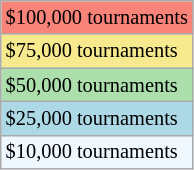<table class=wikitable style=font-size:85%>
<tr style="background:#f88379;">
<td>$100,000 tournaments</td>
</tr>
<tr style="background:#f7e98e;">
<td>$75,000 tournaments</td>
</tr>
<tr style="background:#addfad;">
<td>$50,000 tournaments</td>
</tr>
<tr style="background:lightblue;">
<td>$25,000 tournaments</td>
</tr>
<tr style="background:#f0f8ff;">
<td>$10,000 tournaments</td>
</tr>
</table>
